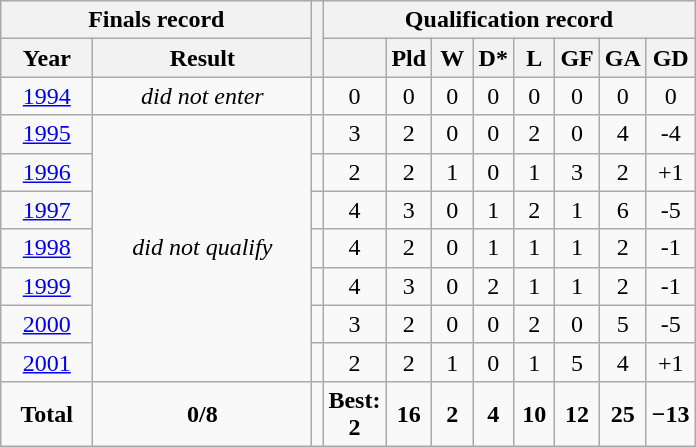<table class="wikitable" style="text-align: center;">
<tr>
<th colspan=2 width="200">Finals record</th>
<th rowspan=2></th>
<th colspan=8>Qualification record</th>
</tr>
<tr>
<th>Year</th>
<th>Result</th>
<th width=20></th>
<th width=20>Pld</th>
<th width=20>W</th>
<th width=20>D*</th>
<th width=20>L</th>
<th width=20>GF</th>
<th width=20>GA</th>
<th width=25>GD</th>
</tr>
<tr>
<td> <a href='#'>1994</a></td>
<td rowspan="1"><em>did not enter</em></td>
<td></td>
<td>0</td>
<td>0</td>
<td>0</td>
<td>0</td>
<td>0</td>
<td>0</td>
<td>0</td>
<td>0</td>
</tr>
<tr>
<td> <a href='#'>1995</a></td>
<td rowspan="7"><em>did not qualify</em></td>
<td></td>
<td>3</td>
<td>2</td>
<td>0</td>
<td>0</td>
<td>2</td>
<td>0</td>
<td>4</td>
<td>-4</td>
</tr>
<tr>
<td> <a href='#'>1996</a></td>
<td></td>
<td>2</td>
<td>2</td>
<td>1</td>
<td>0</td>
<td>1</td>
<td>3</td>
<td>2</td>
<td>+1</td>
</tr>
<tr>
<td> <a href='#'>1997</a></td>
<td></td>
<td>4</td>
<td>3</td>
<td>0</td>
<td>1</td>
<td>2</td>
<td>1</td>
<td>6</td>
<td>-5</td>
</tr>
<tr>
<td> <a href='#'>1998</a></td>
<td></td>
<td>4</td>
<td>2</td>
<td>0</td>
<td>1</td>
<td>1</td>
<td>1</td>
<td>2</td>
<td>-1</td>
</tr>
<tr>
<td> <a href='#'>1999</a></td>
<td></td>
<td>4</td>
<td>3</td>
<td>0</td>
<td>2</td>
<td>1</td>
<td>1</td>
<td>2</td>
<td>-1</td>
</tr>
<tr>
<td> <a href='#'>2000</a></td>
<td></td>
<td>3</td>
<td>2</td>
<td>0</td>
<td>0</td>
<td>2</td>
<td>0</td>
<td>5</td>
<td>-5</td>
</tr>
<tr>
<td> <a href='#'>2001</a></td>
<td></td>
<td>2</td>
<td>2</td>
<td>1</td>
<td>0</td>
<td>1</td>
<td>5</td>
<td>4</td>
<td>+1</td>
</tr>
<tr>
<td><strong>Total</strong></td>
<td><strong>0/8</strong></td>
<td></td>
<td><strong>Best: 2</strong></td>
<td><strong>16</strong></td>
<td><strong>2</strong></td>
<td><strong>4</strong></td>
<td><strong>10</strong></td>
<td><strong>12</strong></td>
<td><strong>25</strong></td>
<td><strong>−13</strong></td>
</tr>
</table>
